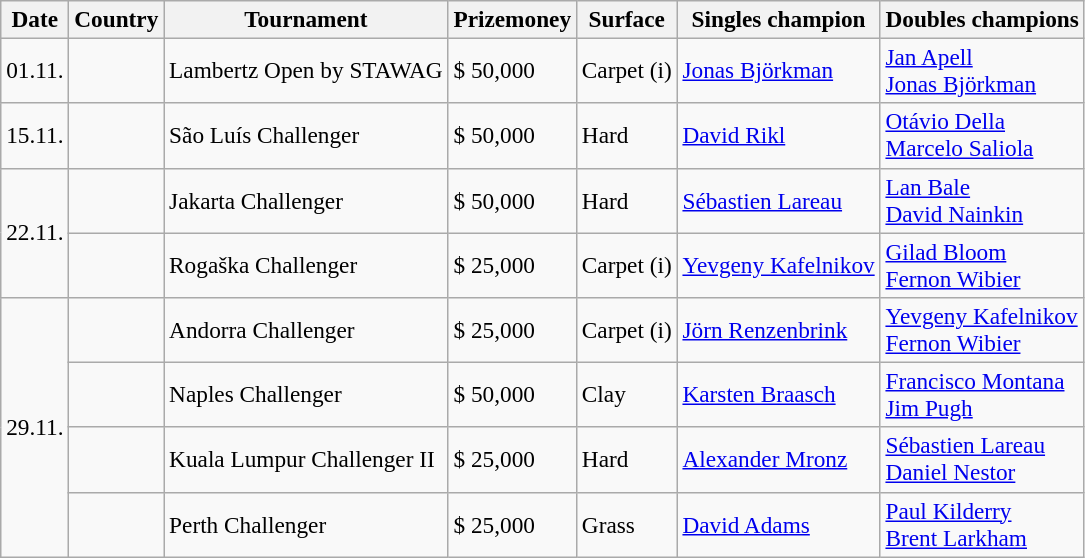<table class="sortable wikitable" style=font-size:97%>
<tr>
<th>Date</th>
<th>Country</th>
<th>Tournament</th>
<th>Prizemoney</th>
<th>Surface</th>
<th>Singles champion</th>
<th>Doubles champions</th>
</tr>
<tr>
<td>01.11.</td>
<td></td>
<td>Lambertz Open by STAWAG</td>
<td>$ 50,000</td>
<td>Carpet (i)</td>
<td> <a href='#'>Jonas Björkman</a></td>
<td> <a href='#'>Jan Apell</a><br> <a href='#'>Jonas Björkman</a></td>
</tr>
<tr>
<td>15.11.</td>
<td></td>
<td>São Luís Challenger</td>
<td>$ 50,000</td>
<td>Hard</td>
<td> <a href='#'>David Rikl</a></td>
<td> <a href='#'>Otávio Della</a><br> <a href='#'>Marcelo Saliola</a></td>
</tr>
<tr>
<td rowspan="2">22.11.</td>
<td></td>
<td>Jakarta Challenger</td>
<td>$ 50,000</td>
<td>Hard</td>
<td> <a href='#'>Sébastien Lareau</a></td>
<td> <a href='#'>Lan Bale</a><br> <a href='#'>David Nainkin</a></td>
</tr>
<tr>
<td></td>
<td>Rogaška Challenger</td>
<td>$ 25,000</td>
<td>Carpet (i)</td>
<td> <a href='#'>Yevgeny Kafelnikov</a></td>
<td> <a href='#'>Gilad Bloom</a><br> <a href='#'>Fernon Wibier</a></td>
</tr>
<tr>
<td rowspan="4">29.11.</td>
<td></td>
<td>Andorra Challenger</td>
<td>$ 25,000</td>
<td>Carpet (i)</td>
<td> <a href='#'>Jörn Renzenbrink</a></td>
<td> <a href='#'>Yevgeny Kafelnikov</a><br> <a href='#'>Fernon Wibier</a></td>
</tr>
<tr>
<td></td>
<td>Naples Challenger</td>
<td>$ 50,000</td>
<td>Clay</td>
<td> <a href='#'>Karsten Braasch</a></td>
<td> <a href='#'>Francisco Montana</a><br> <a href='#'>Jim Pugh</a></td>
</tr>
<tr>
<td></td>
<td>Kuala Lumpur Challenger II</td>
<td>$ 25,000</td>
<td>Hard</td>
<td> <a href='#'>Alexander Mronz</a></td>
<td> <a href='#'>Sébastien Lareau</a><br> <a href='#'>Daniel Nestor</a></td>
</tr>
<tr>
<td></td>
<td>Perth Challenger</td>
<td>$ 25,000</td>
<td>Grass</td>
<td> <a href='#'>David Adams</a></td>
<td> <a href='#'>Paul Kilderry</a><br> <a href='#'>Brent Larkham</a></td>
</tr>
</table>
